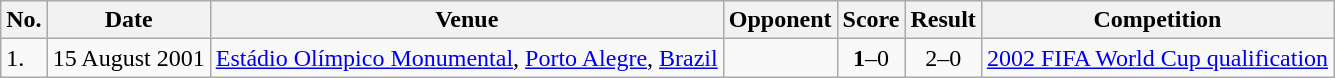<table class="wikitable">
<tr>
<th>No.</th>
<th>Date</th>
<th>Venue</th>
<th>Opponent</th>
<th>Score</th>
<th>Result</th>
<th>Competition</th>
</tr>
<tr>
<td>1.</td>
<td>15 August 2001</td>
<td><a href='#'>Estádio Olímpico Monumental</a>, <a href='#'>Porto Alegre</a>, <a href='#'>Brazil</a></td>
<td></td>
<td align=center><strong>1</strong>–0</td>
<td align=center>2–0</td>
<td><a href='#'>2002 FIFA World Cup qualification</a></td>
</tr>
</table>
